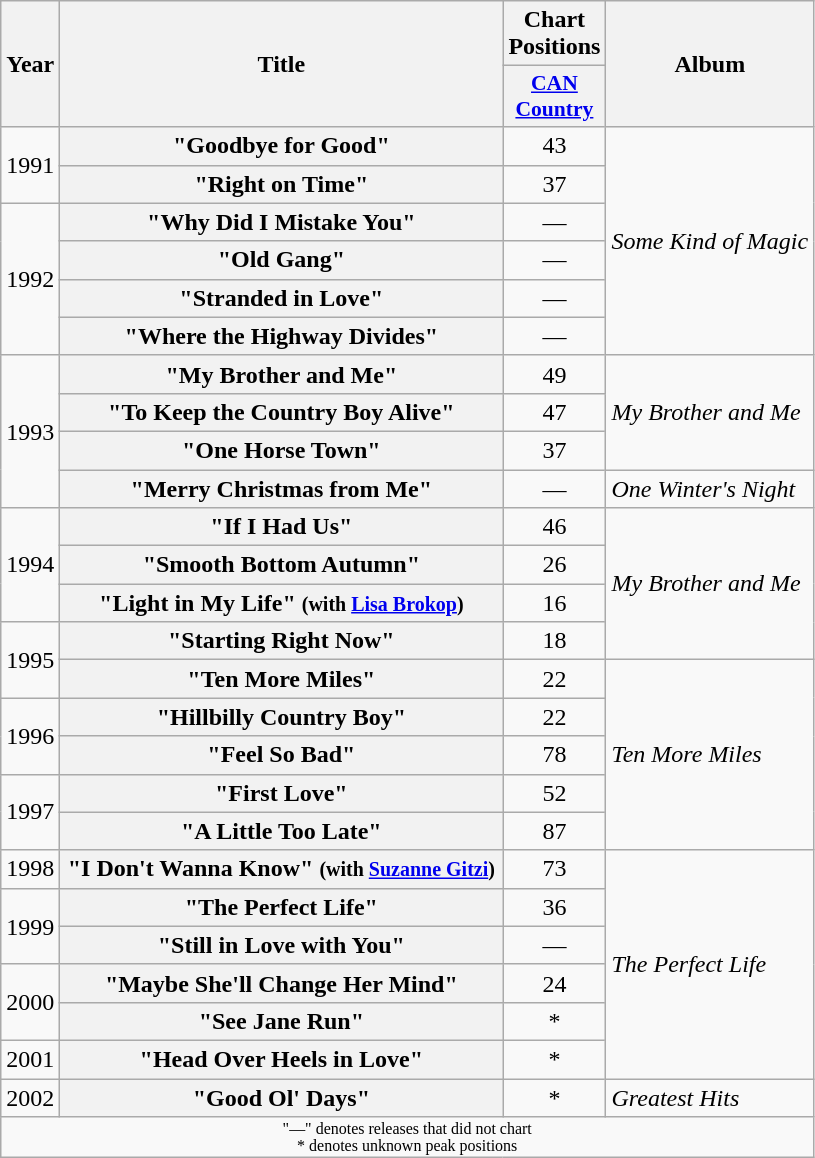<table class="wikitable plainrowheaders" style=text-align:center;>
<tr>
<th scope="col" rowspan="2">Year</th>
<th scope="col" rowspan="2" style="width:18em;">Title</th>
<th scope="col" colspan="1">Chart Positions</th>
<th scope="col" rowspan="2">Album</th>
</tr>
<tr>
<th style="width:4em;font-size:90%;"><a href='#'>CAN Country</a></th>
</tr>
<tr>
<td rowspan="2">1991</td>
<th scope="row">"Goodbye for Good"</th>
<td>43</td>
<td align="left" rowspan="6"><em>Some Kind of Magic</em></td>
</tr>
<tr>
<th scope="row">"Right on Time"</th>
<td>37</td>
</tr>
<tr>
<td rowspan="4">1992</td>
<th scope="row">"Why Did I Mistake You"</th>
<td>—</td>
</tr>
<tr>
<th scope="row">"Old Gang"</th>
<td>—</td>
</tr>
<tr>
<th scope="row">"Stranded in Love"</th>
<td>—</td>
</tr>
<tr>
<th scope="row">"Where the Highway Divides"</th>
<td>—</td>
</tr>
<tr>
<td rowspan="4">1993</td>
<th scope="row">"My Brother and Me"</th>
<td>49</td>
<td align="left" rowspan="3"><em>My Brother and Me</em></td>
</tr>
<tr>
<th scope="row">"To Keep the Country Boy Alive"</th>
<td>47</td>
</tr>
<tr>
<th scope="row">"One Horse Town"</th>
<td>37</td>
</tr>
<tr>
<th scope="row">"Merry Christmas from Me"</th>
<td>—</td>
<td align="left"><em>One Winter's Night</em></td>
</tr>
<tr>
<td rowspan="3">1994</td>
<th scope="row">"If I Had Us"</th>
<td>46</td>
<td align="left" rowspan="4"><em>My Brother and Me</em></td>
</tr>
<tr>
<th scope="row">"Smooth Bottom Autumn"</th>
<td>26</td>
</tr>
<tr>
<th scope="row">"Light in My Life" <small>(with <a href='#'>Lisa Brokop</a>)</small></th>
<td>16</td>
</tr>
<tr>
<td rowspan="2">1995</td>
<th scope="row">"Starting Right Now"</th>
<td>18</td>
</tr>
<tr>
<th scope="row">"Ten More Miles"</th>
<td>22</td>
<td align="left" rowspan="5"><em>Ten More Miles</em></td>
</tr>
<tr>
<td rowspan="2">1996</td>
<th scope="row">"Hillbilly Country Boy"</th>
<td>22</td>
</tr>
<tr>
<th scope="row">"Feel So Bad"</th>
<td>78</td>
</tr>
<tr>
<td rowspan="2">1997</td>
<th scope="row">"First Love"</th>
<td>52</td>
</tr>
<tr>
<th scope="row">"A Little Too Late"</th>
<td>87</td>
</tr>
<tr>
<td>1998</td>
<th scope="row">"I Don't Wanna Know" <small>(with <a href='#'>Suzanne Gitzi</a>)</small></th>
<td>73</td>
<td align="left" rowspan="6"><em>The Perfect Life</em></td>
</tr>
<tr>
<td rowspan="2">1999</td>
<th scope="row">"The Perfect Life"</th>
<td>36</td>
</tr>
<tr>
<th scope="row">"Still in Love with You"</th>
<td>—</td>
</tr>
<tr>
<td rowspan="2">2000</td>
<th scope="row">"Maybe She'll Change Her Mind"</th>
<td>24</td>
</tr>
<tr>
<th scope="row">"See Jane Run"</th>
<td>*</td>
</tr>
<tr>
<td>2001</td>
<th scope="row">"Head Over Heels in Love"</th>
<td>*</td>
</tr>
<tr>
<td>2002</td>
<th scope="row">"Good Ol' Days"</th>
<td>*</td>
<td align="left"><em>Greatest Hits</em></td>
</tr>
<tr>
<td colspan="4" style="font-size:8pt">"—" denotes releases that did not chart<br>* denotes unknown peak positions</td>
</tr>
</table>
